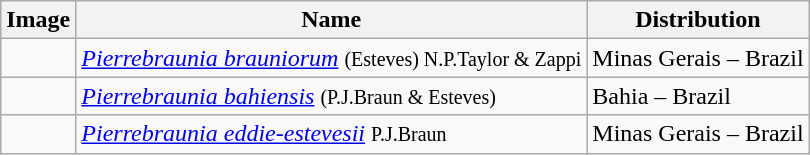<table class="wikitable">
<tr>
<th>Image</th>
<th>Name</th>
<th>Distribution</th>
</tr>
<tr>
<td></td>
<td><em><a href='#'>Pierrebraunia brauniorum</a></em> <small>(Esteves) N.P.Taylor & Zappi</small></td>
<td>Minas Gerais – Brazil</td>
</tr>
<tr>
<td></td>
<td><em><a href='#'>Pierrebraunia bahiensis</a></em> <small>(P.J.Braun & Esteves)</small></td>
<td>Bahia  – Brazil</td>
</tr>
<tr>
<td></td>
<td><em><a href='#'>Pierrebraunia eddie-estevesii</a></em> <small>P.J.Braun</small></td>
<td>Minas Gerais – Brazil</td>
</tr>
</table>
